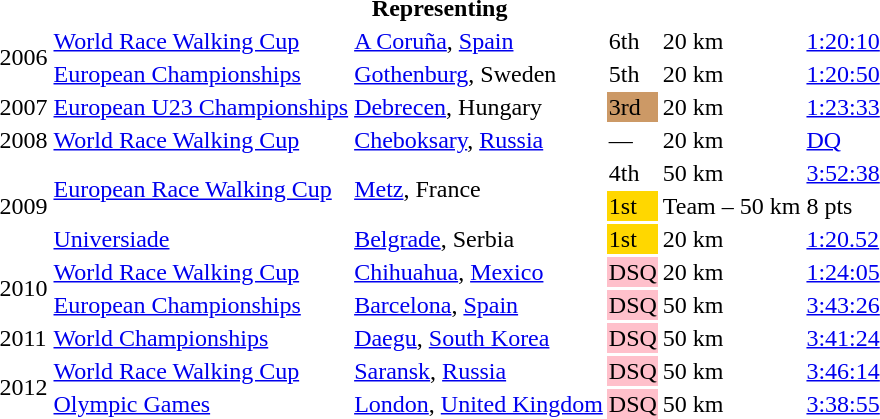<table>
<tr>
<th colspan="6">Representing </th>
</tr>
<tr>
<td rowspan=2>2006</td>
<td><a href='#'>World Race Walking Cup</a></td>
<td><a href='#'>A Coruña</a>, <a href='#'>Spain</a></td>
<td>6th</td>
<td>20 km</td>
<td><a href='#'>1:20:10</a></td>
</tr>
<tr>
<td><a href='#'>European Championships</a></td>
<td><a href='#'>Gothenburg</a>, Sweden</td>
<td>5th</td>
<td>20 km</td>
<td><a href='#'>1:20:50</a></td>
</tr>
<tr>
<td>2007</td>
<td><a href='#'>European U23 Championships</a></td>
<td><a href='#'>Debrecen</a>, Hungary</td>
<td bgcolor=cc9966>3rd</td>
<td>20 km</td>
<td><a href='#'>1:23:33</a></td>
</tr>
<tr>
<td>2008</td>
<td><a href='#'>World Race Walking Cup</a></td>
<td><a href='#'>Cheboksary</a>, <a href='#'>Russia</a></td>
<td>—</td>
<td>20 km</td>
<td><a href='#'>DQ</a></td>
</tr>
<tr>
<td rowspan=3>2009</td>
<td rowspan=2><a href='#'>European Race Walking Cup</a></td>
<td rowspan=2><a href='#'>Metz</a>, France</td>
<td>4th</td>
<td>50 km</td>
<td><a href='#'>3:52:38</a></td>
</tr>
<tr>
<td bgcolor=gold>1st</td>
<td>Team – 50 km</td>
<td>8 pts</td>
</tr>
<tr>
<td><a href='#'>Universiade</a></td>
<td><a href='#'>Belgrade</a>, Serbia</td>
<td bgcolor=gold>1st</td>
<td>20 km</td>
<td><a href='#'>1:20.52</a></td>
</tr>
<tr>
<td rowspan=2>2010</td>
<td><a href='#'>World Race Walking Cup</a></td>
<td><a href='#'>Chihuahua</a>, <a href='#'>Mexico</a></td>
<td bgcolor=pink>DSQ</td>
<td>20 km</td>
<td><a href='#'>1:24:05</a></td>
</tr>
<tr>
<td><a href='#'>European Championships</a></td>
<td><a href='#'>Barcelona</a>, <a href='#'>Spain</a></td>
<td bgcolor=pink>DSQ</td>
<td>50 km</td>
<td><a href='#'>3:43:26</a></td>
</tr>
<tr>
<td>2011</td>
<td><a href='#'>World Championships</a></td>
<td><a href='#'>Daegu</a>, <a href='#'>South Korea</a></td>
<td bgcolor=pink>DSQ</td>
<td>50 km</td>
<td><a href='#'>3:41:24</a></td>
</tr>
<tr>
<td rowspan=2>2012</td>
<td><a href='#'>World Race Walking Cup</a></td>
<td><a href='#'>Saransk</a>, <a href='#'>Russia</a></td>
<td bgcolor=pink>DSQ</td>
<td>50 km</td>
<td><a href='#'>3:46:14</a></td>
</tr>
<tr>
<td><a href='#'>Olympic Games</a></td>
<td><a href='#'>London</a>, <a href='#'>United Kingdom</a></td>
<td bgcolor=pink>DSQ</td>
<td>50 km</td>
<td><a href='#'>3:38:55</a></td>
</tr>
</table>
